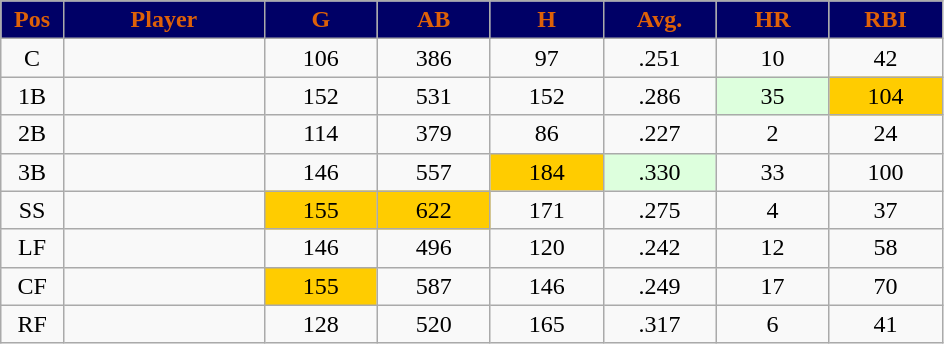<table class="wikitable sortable">
<tr>
<th style="background:#006; color:#de6108; width:5%;">Pos</th>
<th style="background:#006; color:#de6108; width:16%;">Player</th>
<th style="background:#006; color:#de6108; width:9%;">G</th>
<th style="background:#006; color:#de6108; width:9%;">AB</th>
<th style="background:#006; color:#de6108; width:9%;">H</th>
<th style="background:#006; color:#de6108; width:9%;">Avg.</th>
<th style="background:#006; color:#de6108; width:9%;">HR</th>
<th style="background:#006; color:#de6108; width:9%;">RBI</th>
</tr>
<tr style="text-align:center;">
<td>C</td>
<td></td>
<td>106</td>
<td>386</td>
<td>97</td>
<td>.251</td>
<td>10</td>
<td>42</td>
</tr>
<tr style="text-align:center;">
<td>1B</td>
<td></td>
<td>152</td>
<td>531</td>
<td>152</td>
<td>.286</td>
<td style="background:#DDFFDD;">35</td>
<td style="background:#fc0;">104</td>
</tr>
<tr style="text-align:center;">
<td>2B</td>
<td></td>
<td>114</td>
<td>379</td>
<td>86</td>
<td>.227</td>
<td>2</td>
<td>24</td>
</tr>
<tr style="text-align:center;">
<td>3B</td>
<td></td>
<td>146</td>
<td>557</td>
<td style="background:#fc0;">184</td>
<td style="background:#DDFFDD;">.330</td>
<td>33</td>
<td>100</td>
</tr>
<tr style="text-align:center;">
<td>SS</td>
<td></td>
<td style="background:#fc0;">155</td>
<td style="background:#fc0;">622</td>
<td>171</td>
<td>.275</td>
<td>4</td>
<td>37</td>
</tr>
<tr style="text-align:center;">
<td>LF</td>
<td></td>
<td>146</td>
<td>496</td>
<td>120</td>
<td>.242</td>
<td>12</td>
<td>58</td>
</tr>
<tr style="text-align:center;">
<td>CF</td>
<td></td>
<td style="background:#fc0;">155</td>
<td>587</td>
<td>146</td>
<td>.249</td>
<td>17</td>
<td>70</td>
</tr>
<tr style="text-align:center;">
<td>RF</td>
<td></td>
<td>128</td>
<td>520</td>
<td>165</td>
<td>.317</td>
<td>6</td>
<td>41</td>
</tr>
</table>
